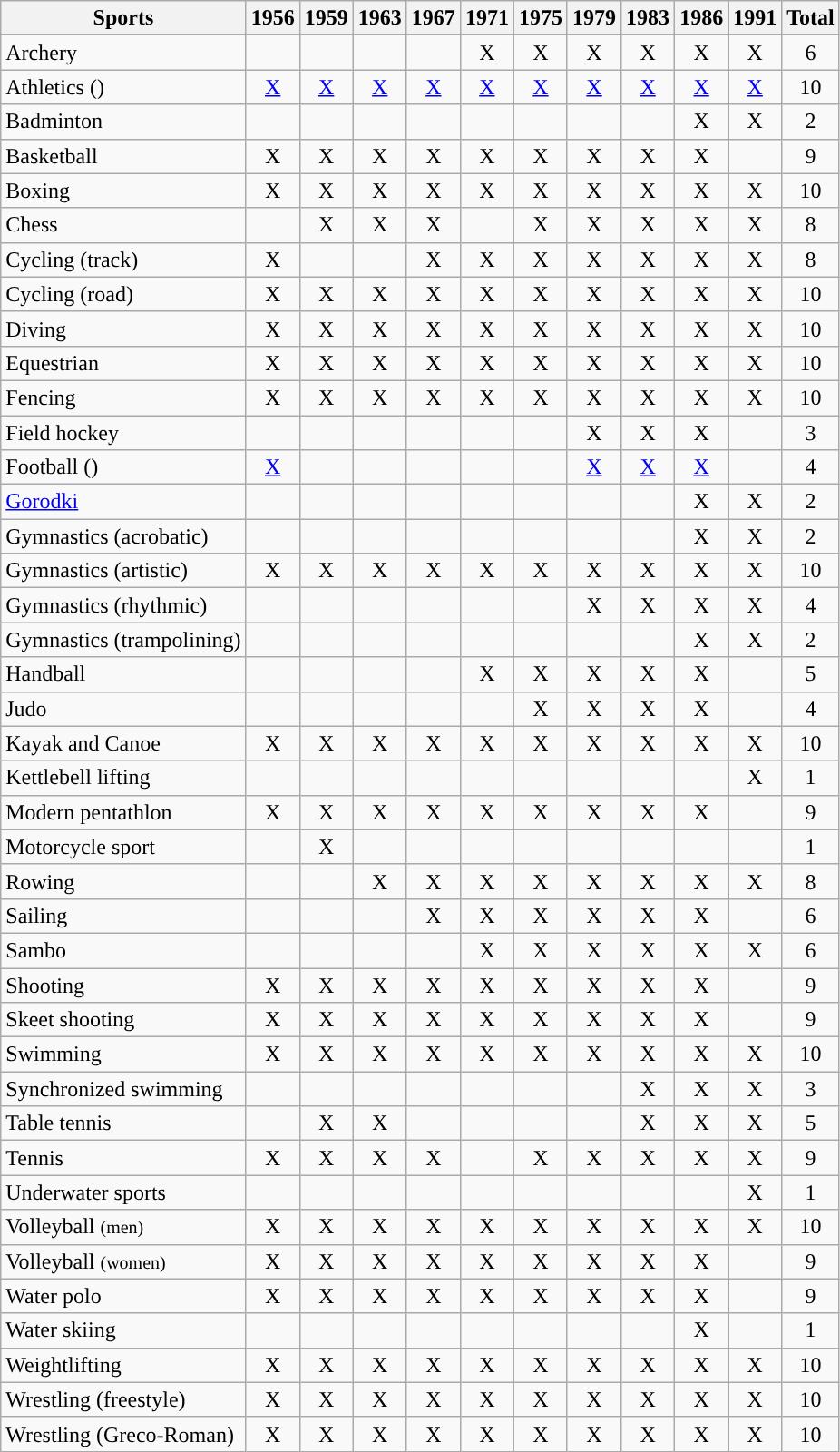<table class="wikitable">
<tr>
<th>Sports</th>
<th>1956</th>
<th>1959</th>
<th>1963</th>
<th>1967</th>
<th>1971</th>
<th>1975</th>
<th>1979</th>
<th>1983</th>
<th>1986</th>
<th>1991</th>
<th>Total</th>
</tr>
<tr align=center>
<td align=left>Archery</td>
<td></td>
<td></td>
<td></td>
<td></td>
<td>X</td>
<td>X</td>
<td>X</td>
<td>X</td>
<td>X</td>
<td>X</td>
<td>6</td>
</tr>
<tr align=center>
<td align=left>Athletics ()</td>
<td><a href='#'>X</a></td>
<td><a href='#'>X</a></td>
<td><a href='#'>X</a></td>
<td><a href='#'>X</a></td>
<td><a href='#'>X</a></td>
<td><a href='#'>X</a></td>
<td><a href='#'>X</a></td>
<td><a href='#'>X</a></td>
<td><a href='#'>X</a></td>
<td><a href='#'>X</a></td>
<td>10</td>
</tr>
<tr align=center>
<td align=left>Badminton</td>
<td></td>
<td></td>
<td></td>
<td></td>
<td></td>
<td></td>
<td></td>
<td></td>
<td>X</td>
<td>X</td>
<td>2</td>
</tr>
<tr align=center>
<td align=left>Basketball</td>
<td>X</td>
<td>X</td>
<td>X</td>
<td>X</td>
<td>X</td>
<td>X</td>
<td>X</td>
<td>X</td>
<td>X</td>
<td></td>
<td>9</td>
</tr>
<tr align=center>
<td align=left>Boxing</td>
<td>X</td>
<td>X</td>
<td>X</td>
<td>X</td>
<td>X</td>
<td>X</td>
<td>X</td>
<td>X</td>
<td>X</td>
<td>X</td>
<td>10</td>
</tr>
<tr align=center>
<td align=left>Chess</td>
<td></td>
<td>X</td>
<td>X</td>
<td>X</td>
<td></td>
<td>X</td>
<td>X</td>
<td>X</td>
<td>X</td>
<td>X</td>
<td>8</td>
</tr>
<tr align=center>
<td align=left>Cycling (track)</td>
<td>X</td>
<td></td>
<td></td>
<td>X</td>
<td>X</td>
<td>X</td>
<td>X</td>
<td>X</td>
<td>X</td>
<td>X</td>
<td>8</td>
</tr>
<tr align=center>
<td align=left>Cycling (road)</td>
<td>X</td>
<td>X</td>
<td>X</td>
<td>X</td>
<td>X</td>
<td>X</td>
<td>X</td>
<td>X</td>
<td>X</td>
<td>X</td>
<td>10</td>
</tr>
<tr align=center>
<td align=left>Diving</td>
<td>X</td>
<td>X</td>
<td>X</td>
<td>X</td>
<td>X</td>
<td>X</td>
<td>X</td>
<td>X</td>
<td>X</td>
<td>X</td>
<td>10</td>
</tr>
<tr align=center>
<td align=left>Equestrian</td>
<td>X</td>
<td>X</td>
<td>X</td>
<td>X</td>
<td>X</td>
<td>X</td>
<td>X</td>
<td>X</td>
<td>X</td>
<td>X</td>
<td>10</td>
</tr>
<tr align=center>
<td align=left>Fencing</td>
<td>X</td>
<td>X</td>
<td>X</td>
<td>X</td>
<td>X</td>
<td>X</td>
<td>X</td>
<td>X</td>
<td>X</td>
<td>X</td>
<td>10</td>
</tr>
<tr align=center>
<td align=left>Field hockey</td>
<td></td>
<td></td>
<td></td>
<td></td>
<td></td>
<td></td>
<td>X</td>
<td>X</td>
<td>X</td>
<td></td>
<td>3</td>
</tr>
<tr align=center>
<td align=left>Football ()</td>
<td><a href='#'>X</a></td>
<td></td>
<td></td>
<td></td>
<td></td>
<td></td>
<td><a href='#'>X</a></td>
<td><a href='#'>X</a></td>
<td><a href='#'>X</a></td>
<td></td>
<td>4</td>
</tr>
<tr align=center>
<td align=left><a href='#'>Gorodki</a></td>
<td></td>
<td></td>
<td></td>
<td></td>
<td></td>
<td></td>
<td></td>
<td></td>
<td>X</td>
<td>X</td>
<td>2</td>
</tr>
<tr align=center>
<td align=left>Gymnastics (acrobatic)</td>
<td></td>
<td></td>
<td></td>
<td></td>
<td></td>
<td></td>
<td></td>
<td></td>
<td>X</td>
<td>X</td>
<td>2</td>
</tr>
<tr align=center>
<td align=left>Gymnastics (artistic)</td>
<td>X</td>
<td>X</td>
<td>X</td>
<td>X</td>
<td>X</td>
<td>X</td>
<td>X</td>
<td>X</td>
<td>X</td>
<td>X</td>
<td>10</td>
</tr>
<tr align=center>
<td align=left>Gymnastics (rhythmic)</td>
<td></td>
<td></td>
<td></td>
<td></td>
<td></td>
<td></td>
<td>X</td>
<td>X</td>
<td>X</td>
<td>X</td>
<td>4</td>
</tr>
<tr align=center>
<td align=left>Gymnastics (trampolining)</td>
<td></td>
<td></td>
<td></td>
<td></td>
<td></td>
<td></td>
<td></td>
<td></td>
<td>X</td>
<td>X</td>
<td>2</td>
</tr>
<tr align=center>
<td align=left>Handball</td>
<td></td>
<td></td>
<td></td>
<td></td>
<td>X</td>
<td>X</td>
<td>X</td>
<td>X</td>
<td>X</td>
<td></td>
<td>5</td>
</tr>
<tr align=center>
<td align=left>Judo</td>
<td></td>
<td></td>
<td></td>
<td></td>
<td></td>
<td>X</td>
<td>X</td>
<td>X</td>
<td>X</td>
<td></td>
<td>4</td>
</tr>
<tr align=center>
<td align=left>Kayak and Canoe</td>
<td>X</td>
<td>X</td>
<td>X</td>
<td>X</td>
<td>X</td>
<td>X</td>
<td>X</td>
<td>X</td>
<td>X</td>
<td>X</td>
<td>10</td>
</tr>
<tr align=center>
<td align=left>Kettlebell lifting</td>
<td></td>
<td></td>
<td></td>
<td></td>
<td></td>
<td></td>
<td></td>
<td></td>
<td></td>
<td>X</td>
<td>1</td>
</tr>
<tr align=center>
<td align=left>Modern pentathlon</td>
<td>X</td>
<td>X</td>
<td>X</td>
<td>X</td>
<td>X</td>
<td>X</td>
<td>X</td>
<td>X</td>
<td>X</td>
<td></td>
<td>9</td>
</tr>
<tr align=center>
<td align=left>Motorcycle sport</td>
<td></td>
<td>X</td>
<td></td>
<td></td>
<td></td>
<td></td>
<td></td>
<td></td>
<td></td>
<td></td>
<td>1</td>
</tr>
<tr align=center>
<td align=left>Rowing</td>
<td></td>
<td></td>
<td>X</td>
<td>X</td>
<td>X</td>
<td>X</td>
<td>X</td>
<td>X</td>
<td>X</td>
<td>X</td>
<td>8</td>
</tr>
<tr align=center>
<td align=left>Sailing</td>
<td></td>
<td></td>
<td></td>
<td>X</td>
<td>X</td>
<td>X</td>
<td>X</td>
<td>X</td>
<td>X</td>
<td></td>
<td>6</td>
</tr>
<tr align=center>
<td align=left>Sambo</td>
<td></td>
<td></td>
<td></td>
<td></td>
<td>X</td>
<td>X</td>
<td>X</td>
<td>X</td>
<td>X</td>
<td>X</td>
<td>6</td>
</tr>
<tr align=center>
<td align=left>Shooting</td>
<td>X</td>
<td>X</td>
<td>X</td>
<td>X</td>
<td>X</td>
<td>X</td>
<td>X</td>
<td>X</td>
<td>X</td>
<td></td>
<td>9</td>
</tr>
<tr align=center>
<td align=left>Skeet shooting</td>
<td>X</td>
<td>X</td>
<td>X</td>
<td>X</td>
<td>X</td>
<td>X</td>
<td>X</td>
<td>X</td>
<td>X</td>
<td></td>
<td>9</td>
</tr>
<tr align=center>
<td align=left>Swimming</td>
<td>X</td>
<td>X</td>
<td>X</td>
<td>X</td>
<td>X</td>
<td>X</td>
<td>X</td>
<td>X</td>
<td>X</td>
<td>X</td>
<td>10</td>
</tr>
<tr align=center>
<td align=left>Synchronized swimming</td>
<td></td>
<td></td>
<td></td>
<td></td>
<td></td>
<td></td>
<td></td>
<td>X</td>
<td>X</td>
<td>X</td>
<td>3</td>
</tr>
<tr align=center>
<td align=left>Table tennis</td>
<td></td>
<td>X</td>
<td>X</td>
<td></td>
<td></td>
<td></td>
<td></td>
<td>X</td>
<td>X</td>
<td>X</td>
<td>5</td>
</tr>
<tr align=center>
<td align=left>Tennis</td>
<td>X</td>
<td>X</td>
<td>X</td>
<td>X</td>
<td></td>
<td>X</td>
<td>X</td>
<td>X</td>
<td>X</td>
<td>X</td>
<td>9</td>
</tr>
<tr align=center>
<td align=left>Underwater sports</td>
<td></td>
<td></td>
<td></td>
<td></td>
<td></td>
<td></td>
<td></td>
<td></td>
<td></td>
<td>X</td>
<td>1</td>
</tr>
<tr align=center>
<td align=left>Volleyball <small>(men)</small></td>
<td>X</td>
<td>X</td>
<td>X</td>
<td>X</td>
<td>X</td>
<td>X</td>
<td>X</td>
<td>X</td>
<td>X</td>
<td>X</td>
<td>10</td>
</tr>
<tr align=center>
<td align=left>Volleyball <small>(women)</small></td>
<td>X</td>
<td>X</td>
<td>X</td>
<td>X</td>
<td>X</td>
<td>X</td>
<td>X</td>
<td>X</td>
<td>X</td>
<td></td>
<td>9</td>
</tr>
<tr align=center>
<td align=left>Water polo</td>
<td>X</td>
<td>X</td>
<td>X</td>
<td>X</td>
<td>X</td>
<td>X</td>
<td>X</td>
<td>X</td>
<td>X</td>
<td></td>
<td>9</td>
</tr>
<tr align=center>
<td align=left>Water skiing</td>
<td></td>
<td></td>
<td></td>
<td></td>
<td></td>
<td></td>
<td></td>
<td></td>
<td>X</td>
<td></td>
<td>1</td>
</tr>
<tr align=center>
<td align=left>Weightlifting</td>
<td>X</td>
<td>X</td>
<td>X</td>
<td>X</td>
<td>X</td>
<td>X</td>
<td>X</td>
<td>X</td>
<td>X</td>
<td>X</td>
<td>10</td>
</tr>
<tr align=center>
<td align=left>Wrestling (freestyle)</td>
<td>X</td>
<td>X</td>
<td>X</td>
<td>X</td>
<td>X</td>
<td>X</td>
<td>X</td>
<td>X</td>
<td>X</td>
<td>X</td>
<td>10</td>
</tr>
<tr align=center>
<td align=left>Wrestling (Greco-Roman)</td>
<td>X</td>
<td>X</td>
<td>X</td>
<td>X</td>
<td>X</td>
<td>X</td>
<td>X</td>
<td>X</td>
<td>X</td>
<td>X</td>
<td>10</td>
</tr>
</table>
